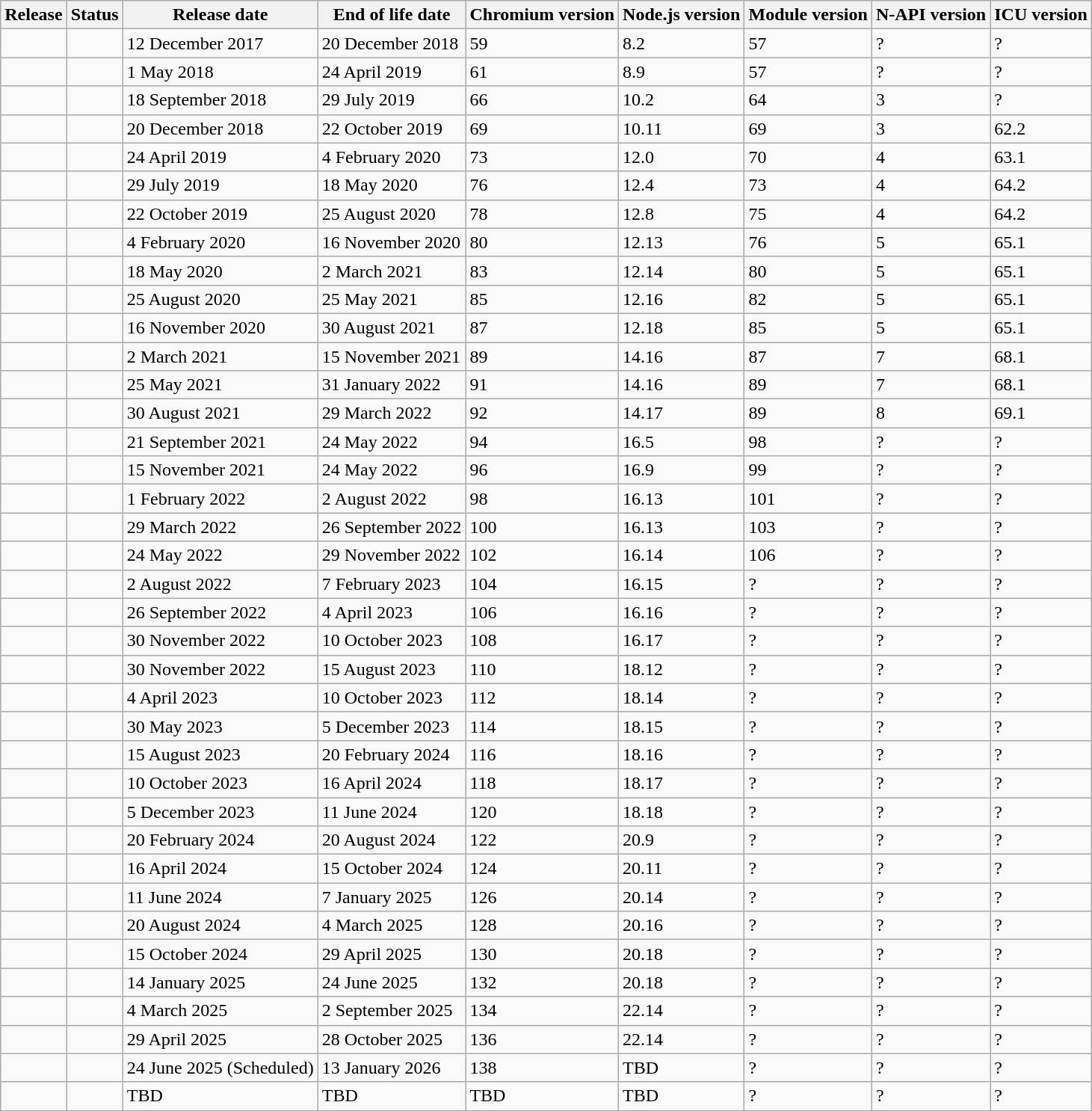<table class="wikitable">
<tr>
<th>Release</th>
<th>Status</th>
<th>Release date</th>
<th>End of life date</th>
<th>Chromium version</th>
<th>Node.js version</th>
<th>Module version</th>
<th>N-API version</th>
<th>ICU version</th>
</tr>
<tr>
<td></td>
<td></td>
<td>12 December 2017</td>
<td>20 December 2018</td>
<td>59</td>
<td>8.2</td>
<td>57</td>
<td>?</td>
<td>?</td>
</tr>
<tr>
<td></td>
<td></td>
<td>1 May 2018</td>
<td>24 April 2019</td>
<td>61</td>
<td>8.9</td>
<td>57</td>
<td>?</td>
<td>?</td>
</tr>
<tr>
<td></td>
<td></td>
<td>18 September 2018</td>
<td>29 July 2019</td>
<td>66</td>
<td>10.2</td>
<td>64</td>
<td>3</td>
<td>?</td>
</tr>
<tr>
<td></td>
<td></td>
<td>20 December 2018</td>
<td>22 October 2019</td>
<td>69</td>
<td>10.11</td>
<td>69</td>
<td>3</td>
<td>62.2</td>
</tr>
<tr>
<td></td>
<td></td>
<td>24 April 2019</td>
<td>4 February 2020</td>
<td>73</td>
<td>12.0</td>
<td>70</td>
<td>4</td>
<td>63.1</td>
</tr>
<tr>
<td></td>
<td></td>
<td>29 July 2019</td>
<td>18 May 2020</td>
<td>76</td>
<td>12.4</td>
<td>73</td>
<td>4</td>
<td>64.2</td>
</tr>
<tr>
<td></td>
<td></td>
<td>22 October 2019</td>
<td>25 August 2020</td>
<td>78</td>
<td>12.8</td>
<td>75</td>
<td>4</td>
<td>64.2</td>
</tr>
<tr>
<td></td>
<td></td>
<td>4 February 2020</td>
<td>16 November 2020</td>
<td>80</td>
<td>12.13</td>
<td>76</td>
<td>5</td>
<td>65.1</td>
</tr>
<tr>
<td></td>
<td></td>
<td>18 May 2020</td>
<td>2 March 2021</td>
<td>83</td>
<td>12.14</td>
<td>80</td>
<td>5</td>
<td>65.1</td>
</tr>
<tr>
<td></td>
<td></td>
<td>25 August 2020</td>
<td>25 May 2021</td>
<td>85</td>
<td>12.16</td>
<td>82</td>
<td>5</td>
<td>65.1</td>
</tr>
<tr>
<td></td>
<td></td>
<td>16 November 2020</td>
<td>30 August 2021</td>
<td>87</td>
<td>12.18</td>
<td>85</td>
<td>5</td>
<td>65.1</td>
</tr>
<tr>
<td></td>
<td></td>
<td>2 March 2021</td>
<td>15 November 2021</td>
<td>89</td>
<td>14.16</td>
<td>87</td>
<td>7</td>
<td>68.1</td>
</tr>
<tr>
<td></td>
<td></td>
<td>25 May 2021</td>
<td>31 January 2022</td>
<td>91</td>
<td>14.16</td>
<td>89</td>
<td>7</td>
<td>68.1</td>
</tr>
<tr>
<td></td>
<td></td>
<td>30 August 2021</td>
<td>29 March 2022</td>
<td>92</td>
<td>14.17</td>
<td>89</td>
<td>8</td>
<td>69.1</td>
</tr>
<tr>
<td></td>
<td></td>
<td>21 September 2021</td>
<td>24 May 2022</td>
<td>94</td>
<td>16.5</td>
<td>98</td>
<td>?</td>
<td>?</td>
</tr>
<tr>
<td></td>
<td></td>
<td>15 November 2021</td>
<td>24 May 2022</td>
<td>96</td>
<td>16.9</td>
<td>99</td>
<td>?</td>
<td>?</td>
</tr>
<tr>
<td></td>
<td></td>
<td>1 February 2022</td>
<td>2 August 2022</td>
<td>98</td>
<td>16.13</td>
<td>101</td>
<td>?</td>
<td>?</td>
</tr>
<tr>
<td></td>
<td></td>
<td>29 March 2022</td>
<td>26 September 2022</td>
<td>100</td>
<td>16.13</td>
<td>103</td>
<td>?</td>
<td>?</td>
</tr>
<tr>
<td></td>
<td></td>
<td>24 May 2022</td>
<td>29 November 2022</td>
<td>102</td>
<td>16.14</td>
<td>106</td>
<td>?</td>
<td>?</td>
</tr>
<tr>
<td></td>
<td></td>
<td>2 August 2022</td>
<td>7 February 2023</td>
<td>104</td>
<td>16.15</td>
<td>?</td>
<td>?</td>
<td>?</td>
</tr>
<tr>
<td></td>
<td></td>
<td>26 September 2022</td>
<td>4 April 2023</td>
<td>106</td>
<td>16.16</td>
<td>?</td>
<td>?</td>
<td>?</td>
</tr>
<tr>
<td></td>
<td></td>
<td>30 November 2022</td>
<td>10 October 2023</td>
<td>108</td>
<td>16.17</td>
<td>?</td>
<td>?</td>
<td>?</td>
</tr>
<tr>
<td></td>
<td></td>
<td>30 November 2022</td>
<td>15 August 2023</td>
<td>110</td>
<td>18.12</td>
<td>?</td>
<td>?</td>
<td>?</td>
</tr>
<tr>
<td></td>
<td></td>
<td>4 April 2023</td>
<td>10 October 2023</td>
<td>112</td>
<td>18.14</td>
<td>?</td>
<td>?</td>
<td>?</td>
</tr>
<tr>
<td></td>
<td></td>
<td>30 May 2023</td>
<td>5 December 2023</td>
<td>114</td>
<td>18.15</td>
<td>?</td>
<td>?</td>
<td>?</td>
</tr>
<tr>
<td></td>
<td></td>
<td>15 August 2023</td>
<td>20 February 2024</td>
<td>116</td>
<td>18.16</td>
<td>?</td>
<td>?</td>
<td>?</td>
</tr>
<tr>
<td></td>
<td></td>
<td>10 October 2023</td>
<td>16 April 2024</td>
<td>118</td>
<td>18.17</td>
<td>?</td>
<td>?</td>
<td>?</td>
</tr>
<tr>
<td></td>
<td></td>
<td>5 December 2023</td>
<td>11 June 2024</td>
<td>120</td>
<td>18.18</td>
<td>?</td>
<td>?</td>
<td>?</td>
</tr>
<tr>
<td></td>
<td></td>
<td>20 February 2024</td>
<td>20 August 2024</td>
<td>122</td>
<td>20.9</td>
<td>?</td>
<td>?</td>
<td>?</td>
</tr>
<tr>
<td></td>
<td></td>
<td>16 April 2024</td>
<td>15 October 2024</td>
<td>124</td>
<td>20.11</td>
<td>?</td>
<td>?</td>
<td>?</td>
</tr>
<tr>
<td></td>
<td></td>
<td>11 June 2024</td>
<td>7 January 2025</td>
<td>126</td>
<td>20.14</td>
<td>?</td>
<td>?</td>
<td>?</td>
</tr>
<tr>
<td></td>
<td></td>
<td>20 August 2024</td>
<td>4 March 2025</td>
<td>128</td>
<td>20.16</td>
<td>?</td>
<td>?</td>
<td>?</td>
</tr>
<tr>
<td></td>
<td></td>
<td>15 October 2024</td>
<td>29 April 2025</td>
<td>130</td>
<td>20.18</td>
<td>?</td>
<td>?</td>
<td>?</td>
</tr>
<tr>
<td></td>
<td></td>
<td>14 January 2025</td>
<td>24 June 2025</td>
<td>132</td>
<td>20.18</td>
<td>?</td>
<td>?</td>
<td>?</td>
</tr>
<tr>
<td></td>
<td></td>
<td>4 March 2025</td>
<td>2 September 2025</td>
<td>134</td>
<td>22.14</td>
<td>?</td>
<td>?</td>
<td>?</td>
</tr>
<tr>
<td></td>
<td></td>
<td>29 April 2025</td>
<td>28 October 2025</td>
<td>136</td>
<td>22.14</td>
<td>?</td>
<td>?</td>
<td>?</td>
</tr>
<tr>
<td></td>
<td></td>
<td>24 June 2025 (Scheduled)</td>
<td>13 January 2026</td>
<td>138</td>
<td>TBD</td>
<td>?</td>
<td>?</td>
<td>?</td>
</tr>
<tr>
<td></td>
<td></td>
<td>TBD</td>
<td>TBD</td>
<td>TBD</td>
<td>TBD</td>
<td>?</td>
<td>?</td>
<td>?</td>
</tr>
</table>
